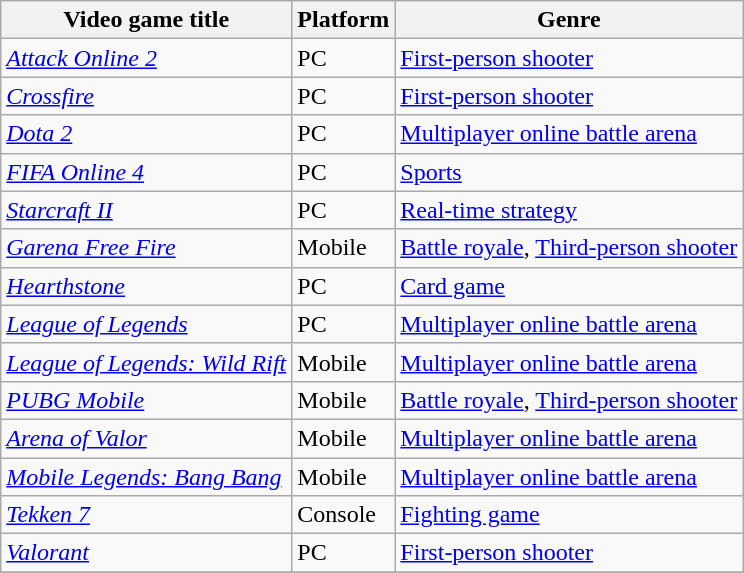<table class="wikitable sortable">
<tr>
<th>Video game title</th>
<th>Platform</th>
<th>Genre</th>
</tr>
<tr>
<td><em><a href='#'>Attack Online 2</a></em></td>
<td>PC</td>
<td><a href='#'>First-person shooter</a></td>
</tr>
<tr>
<td><em><a href='#'>Crossfire</a></em></td>
<td>PC</td>
<td><a href='#'>First-person shooter</a></td>
</tr>
<tr>
<td><em><a href='#'>Dota 2</a></em></td>
<td>PC</td>
<td><a href='#'>Multiplayer online battle arena</a></td>
</tr>
<tr>
<td><em><a href='#'>FIFA Online 4</a></em></td>
<td>PC</td>
<td><a href='#'>Sports</a></td>
</tr>
<tr>
<td><em><a href='#'>Starcraft II</a></em></td>
<td>PC</td>
<td><a href='#'>Real-time strategy</a></td>
</tr>
<tr>
<td><em><a href='#'>Garena Free Fire</a></em></td>
<td>Mobile</td>
<td><a href='#'>Battle royale</a>, <a href='#'>Third-person shooter</a></td>
</tr>
<tr>
<td><em><a href='#'>Hearthstone</a></em></td>
<td>PC</td>
<td><a href='#'>Card game</a></td>
</tr>
<tr>
<td><em><a href='#'>League of Legends</a></em></td>
<td>PC</td>
<td><a href='#'>Multiplayer online battle arena</a></td>
</tr>
<tr>
<td><em><a href='#'>League of Legends: Wild Rift</a></em></td>
<td>Mobile</td>
<td><a href='#'>Multiplayer online battle arena</a></td>
</tr>
<tr>
<td><em><a href='#'>PUBG Mobile</a></em></td>
<td>Mobile</td>
<td><a href='#'>Battle royale</a>, <a href='#'>Third-person shooter</a></td>
</tr>
<tr>
<td><em><a href='#'>Arena of Valor</a></em></td>
<td>Mobile</td>
<td><a href='#'>Multiplayer online battle arena</a></td>
</tr>
<tr>
<td><em><a href='#'>Mobile Legends: Bang Bang</a></em></td>
<td>Mobile</td>
<td><a href='#'>Multiplayer online battle arena</a></td>
</tr>
<tr>
<td><em><a href='#'>Tekken 7</a></em></td>
<td>Console</td>
<td><a href='#'>Fighting game</a></td>
</tr>
<tr>
<td><em><a href='#'>Valorant</a></em></td>
<td>PC</td>
<td><a href='#'>First-person shooter</a></td>
</tr>
<tr>
</tr>
</table>
